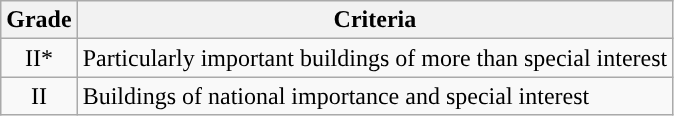<table class="wikitable">
<tr>
<th>Grade</th>
<th>Criteria</th>
</tr>
<tr>
<td align="center" >II*</td>
<td>Particularly important buildings of more than special interest</td>
</tr>
<tr>
<td align="center" >II</td>
<td>Buildings of national importance and special interest</td>
</tr>
</table>
